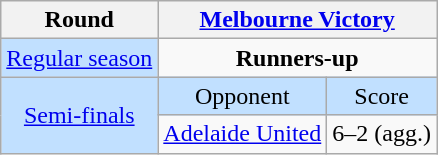<table class="wikitable" style="text-align:center">
<tr>
<th>Round</th>
<th colspan="2"><a href='#'>Melbourne Victory</a></th>
</tr>
<tr>
<td style="background:#c1e0ff"><a href='#'>Regular season</a></td>
<td colspan="2" valign="top"><strong>Runners-up</strong></td>
</tr>
<tr style="background:#c1e0ff">
<td rowspan="2"><a href='#'>Semi-finals</a></td>
<td>Opponent</td>
<td>Score</td>
</tr>
<tr>
<td><a href='#'>Adelaide United</a></td>
<td>6–2 (agg.)</td>
</tr>
</table>
